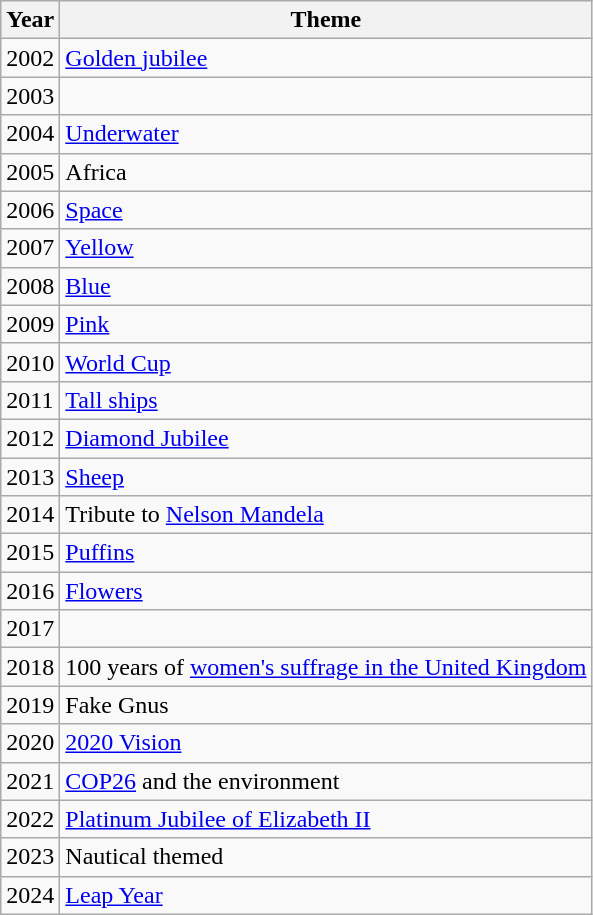<table class="wikitable sortable">
<tr>
<th>Year</th>
<th>Theme</th>
</tr>
<tr>
<td>2002</td>
<td><a href='#'>Golden jubilee</a></td>
</tr>
<tr>
<td>2003</td>
</tr>
<tr>
<td>2004</td>
<td><a href='#'>Underwater</a></td>
</tr>
<tr>
<td>2005</td>
<td>Africa</td>
</tr>
<tr>
<td>2006</td>
<td><a href='#'>Space</a></td>
</tr>
<tr>
<td>2007</td>
<td><a href='#'>Yellow</a></td>
</tr>
<tr>
<td>2008</td>
<td><a href='#'>Blue</a></td>
</tr>
<tr>
<td>2009</td>
<td><a href='#'>Pink</a></td>
</tr>
<tr>
<td>2010</td>
<td><a href='#'>World Cup</a></td>
</tr>
<tr>
<td>2011</td>
<td><a href='#'>Tall ships</a></td>
</tr>
<tr>
<td>2012</td>
<td><a href='#'>Diamond Jubilee</a></td>
</tr>
<tr>
<td>2013</td>
<td><a href='#'>Sheep</a></td>
</tr>
<tr>
<td>2014</td>
<td>Tribute to <a href='#'>Nelson Mandela</a></td>
</tr>
<tr>
<td>2015</td>
<td><a href='#'>Puffins</a></td>
</tr>
<tr>
<td>2016</td>
<td><a href='#'>Flowers</a></td>
</tr>
<tr>
<td>2017</td>
<td></td>
</tr>
<tr>
<td>2018</td>
<td>100 years of <a href='#'>women's suffrage in the United Kingdom</a></td>
</tr>
<tr>
<td>2019</td>
<td>Fake Gnus</td>
</tr>
<tr>
<td>2020</td>
<td><a href='#'>2020 Vision</a></td>
</tr>
<tr>
<td>2021</td>
<td><a href='#'>COP26</a> and the environment</td>
</tr>
<tr>
<td>2022</td>
<td><a href='#'>Platinum Jubilee of Elizabeth II</a></td>
</tr>
<tr>
<td>2023</td>
<td>Nautical themed</td>
</tr>
<tr>
<td>2024</td>
<td><a href='#'>Leap Year</a></td>
</tr>
</table>
